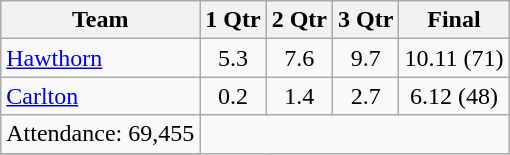<table class="wikitable">
<tr>
<th>Team</th>
<th>1 Qtr</th>
<th>2 Qtr</th>
<th>3 Qtr</th>
<th>Final</th>
</tr>
<tr>
<td><a href='#'>Hawthorn</a></td>
<td align=center>5.3</td>
<td align=center>7.6</td>
<td align=center>9.7</td>
<td align=center>10.11 (71)</td>
</tr>
<tr>
<td><a href='#'>Carlton</a></td>
<td align=center>0.2</td>
<td align=center>1.4</td>
<td align=center>2.7</td>
<td align=center>6.12 (48)</td>
</tr>
<tr>
<td align=center>Attendance: 69,455</td>
</tr>
<tr>
</tr>
</table>
